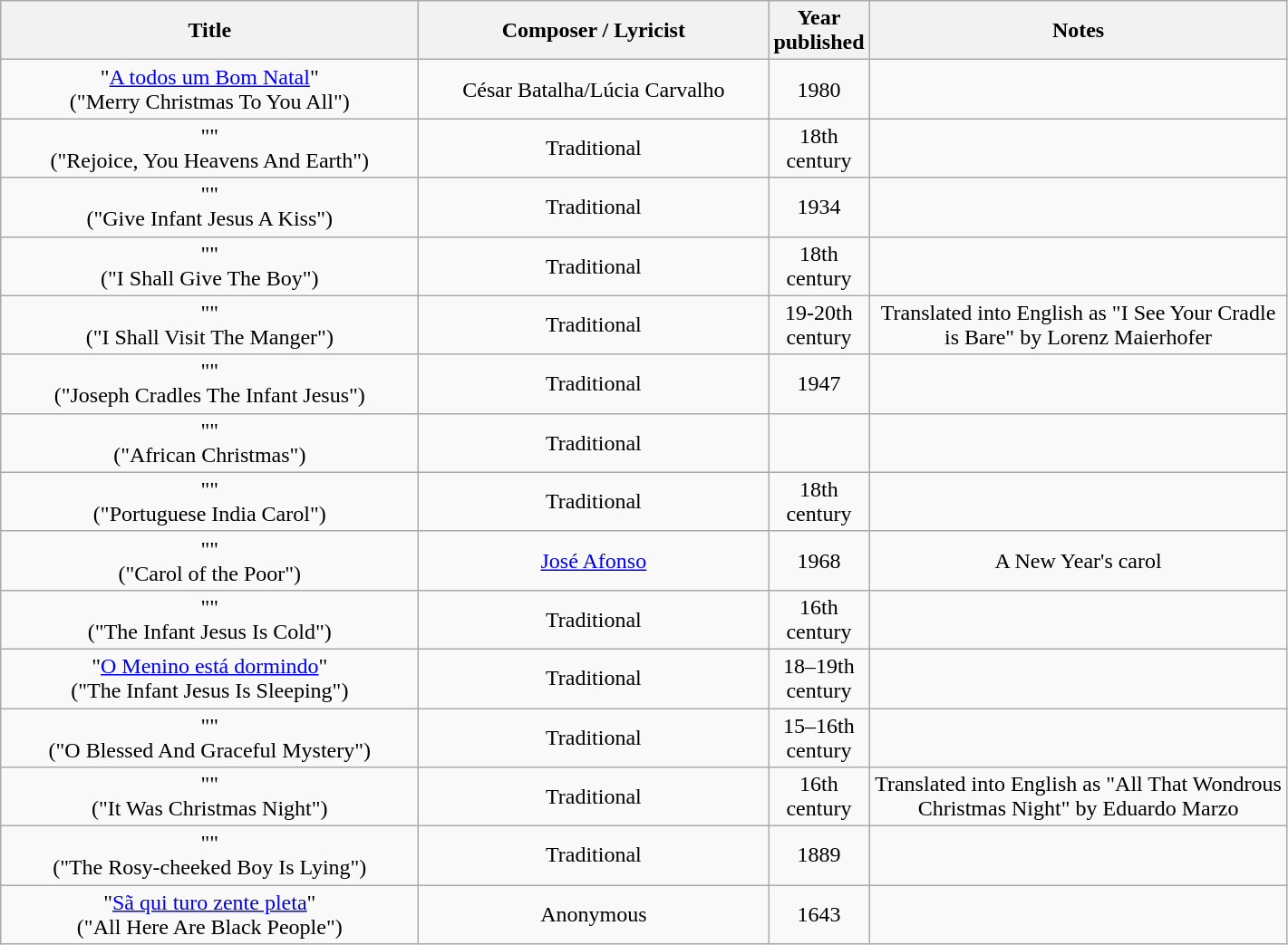<table class="wikitable" style="text-align:center;">
<tr>
<th width="300">Title</th>
<th width="250">Composer / Lyricist</th>
<th width="20">Year published</th>
<th width="300">Notes</th>
</tr>
<tr>
<td>"<a href='#'>A todos um Bom Natal</a>"<br>("Merry Christmas To You All")</td>
<td>César Batalha/Lúcia Carvalho</td>
<td>1980</td>
<td></td>
</tr>
<tr>
<td>""<br>("Rejoice, You Heavens And Earth")</td>
<td>Traditional</td>
<td>18th century</td>
<td></td>
</tr>
<tr>
<td>""<br>("Give Infant Jesus A Kiss")</td>
<td>Traditional</td>
<td>1934</td>
<td></td>
</tr>
<tr>
<td>""<br>("I Shall Give The Boy")</td>
<td>Traditional</td>
<td>18th century</td>
<td></td>
</tr>
<tr>
<td>""<br>("I Shall Visit The Manger")</td>
<td>Traditional</td>
<td>19-20th century</td>
<td>Translated into English as "I See Your Cradle is Bare" by Lorenz Maierhofer</td>
</tr>
<tr>
<td>""<br>("Joseph Cradles The Infant Jesus")</td>
<td>Traditional</td>
<td>1947</td>
<td></td>
</tr>
<tr>
<td>""<br>("African Christmas")</td>
<td>Traditional</td>
<td></td>
<td></td>
</tr>
<tr>
<td>""<br>("Portuguese India Carol")</td>
<td>Traditional</td>
<td>18th century</td>
<td></td>
</tr>
<tr>
<td>""<br>("Carol of the Poor")</td>
<td><a href='#'>José Afonso</a></td>
<td>1968</td>
<td>A New Year's carol</td>
</tr>
<tr>
<td>""<br>("The Infant Jesus Is Cold")</td>
<td>Traditional</td>
<td>16th century</td>
<td></td>
</tr>
<tr>
<td>"<a href='#'>O Menino está dormindo</a>"<br>("The Infant Jesus Is Sleeping")</td>
<td>Traditional</td>
<td>18–19th century</td>
<td></td>
</tr>
<tr>
<td>""<br>("O Blessed And Graceful Mystery")</td>
<td>Traditional</td>
<td>15–16th century</td>
<td></td>
</tr>
<tr>
<td>""<br>("It Was Christmas Night")</td>
<td>Traditional</td>
<td>16th century</td>
<td>Translated into English as "All That Wondrous Christmas Night" by Eduardo Marzo</td>
</tr>
<tr>
<td>""<br>("The Rosy-cheeked Boy Is Lying")</td>
<td>Traditional</td>
<td>1889</td>
<td></td>
</tr>
<tr>
<td>"<a href='#'>Sã qui turo zente pleta</a>"<br>("All Here Are Black People")</td>
<td>Anonymous</td>
<td>1643</td>
<td></td>
</tr>
</table>
